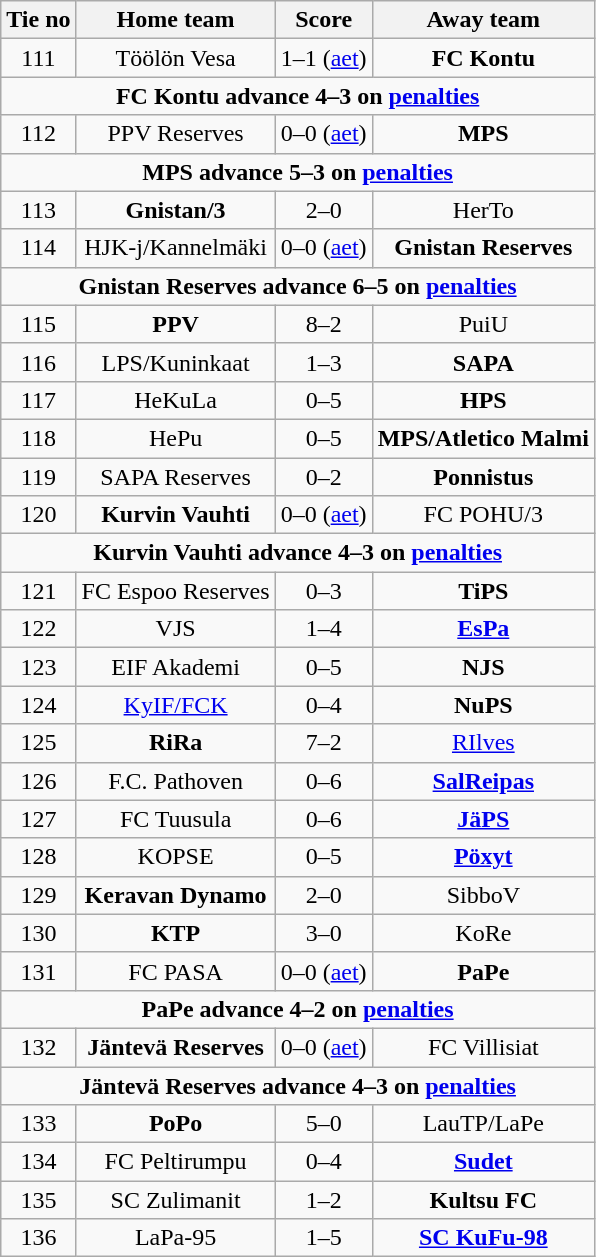<table class="wikitable" style="text-align:center">
<tr>
<th>Tie no</th>
<th>Home team</th>
<th>Score</th>
<th>Away team</th>
</tr>
<tr>
<td>111</td>
<td>Töölön Vesa</td>
<td>1–1 (<a href='#'>aet</a>)</td>
<td><strong>FC Kontu</strong></td>
</tr>
<tr>
<td colspan=4><strong>FC Kontu advance 4–3 on <a href='#'>penalties</a></strong></td>
</tr>
<tr>
<td>112</td>
<td>PPV Reserves</td>
<td>0–0 (<a href='#'>aet</a>)</td>
<td><strong>MPS</strong></td>
</tr>
<tr>
<td colspan=4><strong>MPS advance 5–3 on <a href='#'>penalties</a></strong></td>
</tr>
<tr>
<td>113</td>
<td><strong>Gnistan/3</strong></td>
<td>2–0</td>
<td>HerTo</td>
</tr>
<tr>
<td>114</td>
<td>HJK-j/Kannelmäki</td>
<td>0–0 (<a href='#'>aet</a>)</td>
<td><strong>Gnistan Reserves</strong></td>
</tr>
<tr>
<td colspan=4><strong>Gnistan Reserves advance 6–5 on <a href='#'>penalties</a></strong></td>
</tr>
<tr>
<td>115</td>
<td><strong>PPV</strong></td>
<td>8–2</td>
<td>PuiU</td>
</tr>
<tr>
<td>116</td>
<td>LPS/Kuninkaat</td>
<td>1–3</td>
<td><strong>SAPA</strong></td>
</tr>
<tr>
<td>117</td>
<td>HeKuLa</td>
<td>0–5</td>
<td><strong>HPS</strong></td>
</tr>
<tr>
<td>118</td>
<td>HePu</td>
<td>0–5</td>
<td><strong>MPS/Atletico Malmi</strong></td>
</tr>
<tr>
<td>119</td>
<td>SAPA Reserves</td>
<td>0–2</td>
<td><strong>Ponnistus</strong></td>
</tr>
<tr>
<td>120</td>
<td><strong>Kurvin Vauhti</strong></td>
<td>0–0 (<a href='#'>aet</a>)</td>
<td>FC POHU/3</td>
</tr>
<tr>
<td colspan=4><strong>Kurvin Vauhti advance 4–3 on <a href='#'>penalties</a></strong></td>
</tr>
<tr>
<td>121</td>
<td>FC Espoo Reserves</td>
<td>0–3</td>
<td><strong>TiPS</strong></td>
</tr>
<tr>
<td>122</td>
<td>VJS</td>
<td>1–4</td>
<td><strong><a href='#'>EsPa</a></strong></td>
</tr>
<tr>
<td>123</td>
<td>EIF Akademi</td>
<td>0–5</td>
<td><strong>NJS</strong></td>
</tr>
<tr>
<td>124</td>
<td><a href='#'>KyIF/FCK</a></td>
<td>0–4</td>
<td><strong>NuPS</strong></td>
</tr>
<tr>
<td>125</td>
<td><strong>RiRa</strong></td>
<td>7–2</td>
<td><a href='#'>RIlves</a></td>
</tr>
<tr>
<td>126</td>
<td>F.C. Pathoven</td>
<td>0–6</td>
<td><strong><a href='#'>SalReipas</a></strong></td>
</tr>
<tr>
<td>127</td>
<td>FC Tuusula</td>
<td>0–6</td>
<td><strong><a href='#'>JäPS</a></strong></td>
</tr>
<tr>
<td>128</td>
<td>KOPSE</td>
<td>0–5</td>
<td><strong><a href='#'>Pöxyt</a></strong></td>
</tr>
<tr>
<td>129</td>
<td><strong>Keravan Dynamo</strong></td>
<td>2–0</td>
<td>SibboV</td>
</tr>
<tr>
<td>130</td>
<td><strong>KTP</strong></td>
<td>3–0</td>
<td>KoRe</td>
</tr>
<tr>
<td>131</td>
<td>FC PASA</td>
<td>0–0 (<a href='#'>aet</a>)</td>
<td><strong>PaPe</strong></td>
</tr>
<tr>
<td colspan=4><strong>PaPe advance 4–2 on <a href='#'>penalties</a></strong></td>
</tr>
<tr>
<td>132</td>
<td><strong>Jäntevä Reserves</strong></td>
<td>0–0 (<a href='#'>aet</a>)</td>
<td>FC Villisiat</td>
</tr>
<tr>
<td colspan=4><strong>Jäntevä Reserves advance 4–3 on <a href='#'>penalties</a></strong></td>
</tr>
<tr>
<td>133</td>
<td><strong>PoPo</strong></td>
<td>5–0</td>
<td>LauTP/LaPe</td>
</tr>
<tr>
<td>134</td>
<td>FC Peltirumpu</td>
<td>0–4</td>
<td><strong><a href='#'>Sudet</a></strong></td>
</tr>
<tr>
<td>135</td>
<td>SC Zulimanit</td>
<td>1–2</td>
<td><strong>Kultsu FC</strong></td>
</tr>
<tr>
<td>136</td>
<td>LaPa-95</td>
<td>1–5</td>
<td><strong><a href='#'>SC KuFu-98</a></strong></td>
</tr>
</table>
